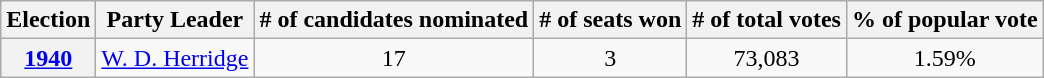<table class="wikitable" style="text-align:center">
<tr>
<th>Election</th>
<th>Party Leader</th>
<th># of candidates nominated</th>
<th># of seats won</th>
<th># of total votes</th>
<th>% of popular vote</th>
</tr>
<tr>
<th><a href='#'>1940</a></th>
<td><a href='#'>W. D. Herridge</a></td>
<td>17</td>
<td>3</td>
<td>73,083</td>
<td>1.59%</td>
</tr>
</table>
